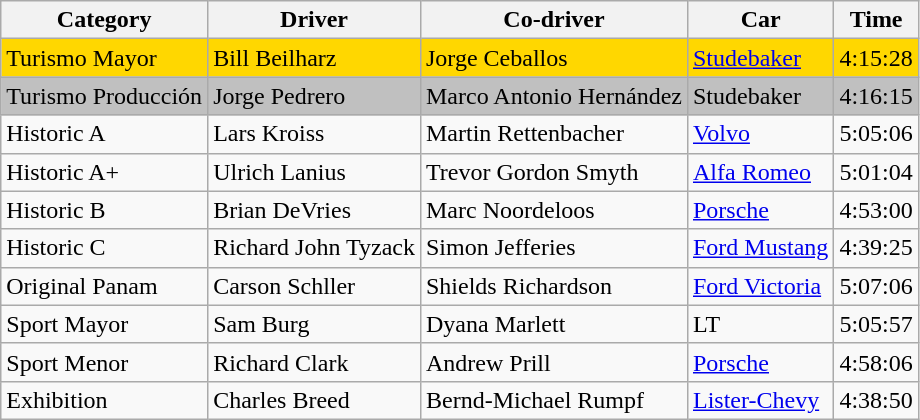<table class="wikitable">
<tr>
<th>Category</th>
<th>Driver</th>
<th>Co-driver</th>
<th>Car</th>
<th>Time</th>
</tr>
<tr style="background:gold;">
<td>Turismo Mayor</td>
<td> Bill Beilharz</td>
<td> Jorge Ceballos</td>
<td><a href='#'>Studebaker</a></td>
<td>4:15:28</td>
</tr>
<tr style="background:silver;">
<td>Turismo Producción</td>
<td> Jorge Pedrero</td>
<td> Marco Antonio Hernández</td>
<td>Studebaker</td>
<td>4:16:15</td>
</tr>
<tr>
<td>Historic A</td>
<td> Lars Kroiss</td>
<td> Martin Rettenbacher</td>
<td><a href='#'>Volvo</a></td>
<td>5:05:06</td>
</tr>
<tr>
<td>Historic A+</td>
<td> Ulrich Lanius</td>
<td> Trevor Gordon Smyth</td>
<td><a href='#'>Alfa Romeo</a></td>
<td>5:01:04</td>
</tr>
<tr>
<td>Historic B</td>
<td> Brian DeVries</td>
<td> Marc Noordeloos</td>
<td><a href='#'>Porsche</a></td>
<td>4:53:00</td>
</tr>
<tr>
<td>Historic C</td>
<td> Richard John Tyzack</td>
<td> Simon Jefferies</td>
<td><a href='#'>Ford Mustang</a></td>
<td>4:39:25</td>
</tr>
<tr>
<td>Original Panam</td>
<td> Carson Schller</td>
<td> Shields Richardson</td>
<td><a href='#'>Ford Victoria</a></td>
<td>5:07:06</td>
</tr>
<tr>
<td>Sport Mayor</td>
<td> Sam Burg</td>
<td> Dyana Marlett</td>
<td>LT</td>
<td>5:05:57</td>
</tr>
<tr>
<td>Sport Menor</td>
<td> Richard Clark</td>
<td> Andrew Prill</td>
<td><a href='#'>Porsche</a></td>
<td>4:58:06</td>
</tr>
<tr>
<td>Exhibition</td>
<td> Charles Breed</td>
<td> Bernd-Michael Rumpf</td>
<td><a href='#'>Lister-Chevy</a></td>
<td>4:38:50</td>
</tr>
</table>
